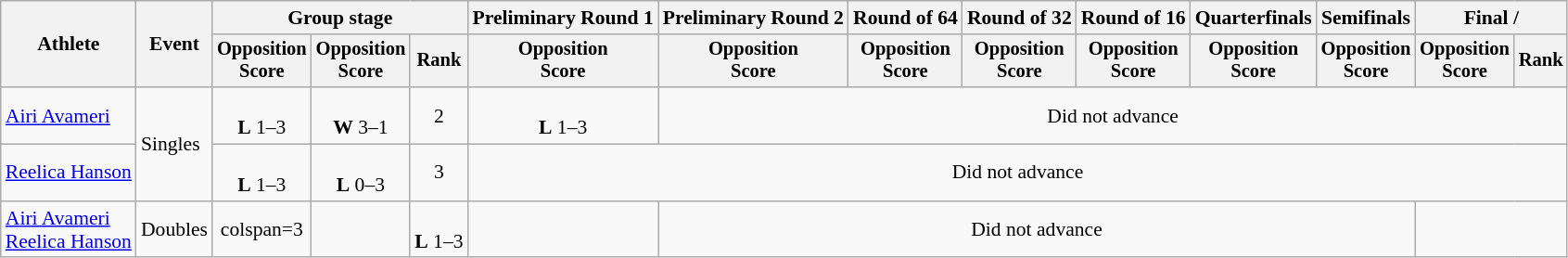<table class=wikitable style=font-size:90%;text-align:center>
<tr>
<th rowspan=2>Athlete</th>
<th rowspan=2>Event</th>
<th colspan=3>Group stage</th>
<th>Preliminary Round 1</th>
<th>Preliminary Round 2</th>
<th>Round of 64</th>
<th>Round of 32</th>
<th>Round of 16</th>
<th>Quarterfinals</th>
<th>Semifinals</th>
<th colspan=2>Final / </th>
</tr>
<tr style=font-size:95%>
<th>Opposition<br>Score</th>
<th>Opposition<br>Score</th>
<th>Rank</th>
<th>Opposition<br>Score</th>
<th>Opposition<br>Score</th>
<th>Opposition<br>Score</th>
<th>Opposition<br>Score</th>
<th>Opposition<br>Score</th>
<th>Opposition<br>Score</th>
<th>Opposition<br>Score</th>
<th>Opposition<br>Score</th>
<th>Rank</th>
</tr>
<tr>
<td align=left><a href='#'>Airi Avameri</a></td>
<td align=left rowspan=2>Singles</td>
<td><br><strong>L</strong> 1–3</td>
<td><br><strong>W</strong> 3–1</td>
<td>2</td>
<td><br><strong>L</strong> 1–3</td>
<td colspan=9>Did not advance</td>
</tr>
<tr>
<td align=left><a href='#'>Reelica Hanson</a></td>
<td><br><strong>L</strong> 1–3</td>
<td><br><strong>L</strong> 0–3</td>
<td>3</td>
<td colspan=10>Did not advance</td>
</tr>
<tr>
<td align=left><a href='#'>Airi Avameri</a><br><a href='#'>Reelica Hanson</a></td>
<td>Doubles</td>
<td>colspan=3</td>
<td></td>
<td><br><strong>L</strong> 1–3</td>
<td></td>
<td colspan=6>Did not advance</td>
</tr>
</table>
